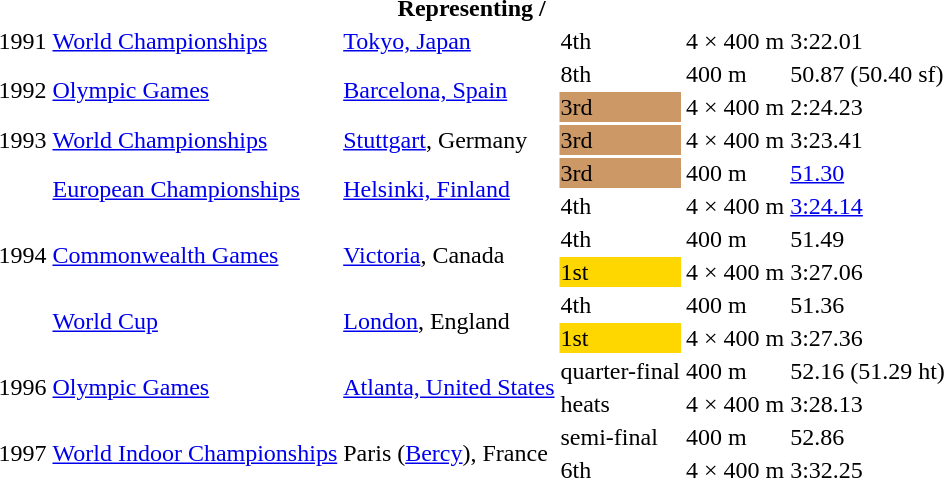<table>
<tr>
<th colspan="6">Representing  / </th>
</tr>
<tr>
<td>1991</td>
<td><a href='#'>World Championships</a></td>
<td><a href='#'>Tokyo, Japan</a></td>
<td>4th</td>
<td>4 × 400 m</td>
<td>3:22.01</td>
</tr>
<tr>
<td rowspan=2>1992</td>
<td rowspan=2><a href='#'>Olympic Games</a></td>
<td rowspan=2><a href='#'>Barcelona, Spain</a></td>
<td>8th</td>
<td>400 m</td>
<td>50.87 (50.40 sf)</td>
</tr>
<tr>
<td bgcolor="cc9966">3rd</td>
<td>4 × 400 m</td>
<td>2:24.23</td>
</tr>
<tr>
<td>1993</td>
<td><a href='#'>World Championships</a></td>
<td><a href='#'>Stuttgart</a>, Germany</td>
<td bgcolor="cc9966">3rd</td>
<td>4 × 400 m</td>
<td>3:23.41</td>
</tr>
<tr>
<td rowspan=6>1994</td>
<td rowspan=2><a href='#'>European Championships</a></td>
<td rowspan=2><a href='#'>Helsinki, Finland</a></td>
<td bgcolor="cc9966">3rd</td>
<td>400 m</td>
<td><a href='#'>51.30</a></td>
</tr>
<tr>
<td>4th</td>
<td>4 × 400 m</td>
<td><a href='#'>3:24.14</a></td>
</tr>
<tr>
<td rowspan=2><a href='#'>Commonwealth Games</a></td>
<td rowspan=2><a href='#'>Victoria</a>, Canada</td>
<td>4th</td>
<td>400 m</td>
<td>51.49</td>
</tr>
<tr>
<td bgcolor="gold">1st</td>
<td>4 × 400 m</td>
<td>3:27.06</td>
</tr>
<tr>
<td rowspan=2><a href='#'>World Cup</a></td>
<td rowspan=2><a href='#'>London</a>, England</td>
<td>4th</td>
<td>400 m</td>
<td>51.36</td>
</tr>
<tr>
<td bgcolor="gold">1st</td>
<td>4 × 400 m</td>
<td>3:27.36</td>
</tr>
<tr>
<td rowspan=2>1996</td>
<td rowspan=2><a href='#'>Olympic Games</a></td>
<td rowspan=2><a href='#'>Atlanta, United States</a></td>
<td>quarter-final</td>
<td>400 m</td>
<td>52.16 (51.29 ht)</td>
</tr>
<tr>
<td>heats</td>
<td>4 × 400 m</td>
<td>3:28.13</td>
</tr>
<tr>
<td rowspan=2>1997</td>
<td rowspan=2><a href='#'>World Indoor Championships</a></td>
<td rowspan=2>Paris (<a href='#'>Bercy</a>), France</td>
<td>semi-final</td>
<td>400 m</td>
<td>52.86</td>
</tr>
<tr>
<td>6th</td>
<td>4 × 400 m</td>
<td>3:32.25</td>
</tr>
</table>
